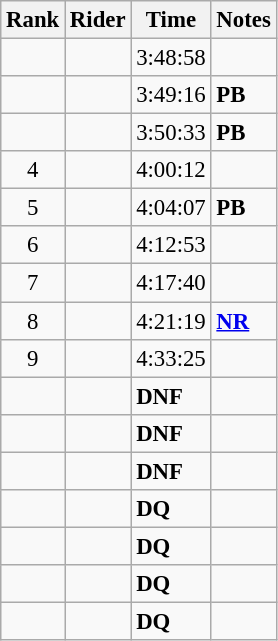<table class="wikitable" style="font-size:95%" style="width:35em;">
<tr>
<th>Rank</th>
<th>Rider</th>
<th>Time</th>
<th>Notes</th>
</tr>
<tr>
<td align=center></td>
<td></td>
<td>3:48:58</td>
<td></td>
</tr>
<tr>
<td align=center></td>
<td></td>
<td>3:49:16</td>
<td><strong>PB</strong></td>
</tr>
<tr>
<td align=center></td>
<td></td>
<td>3:50:33</td>
<td><strong>PB</strong></td>
</tr>
<tr>
<td align=center>4</td>
<td></td>
<td>4:00:12</td>
<td></td>
</tr>
<tr>
<td align=center>5</td>
<td></td>
<td>4:04:07</td>
<td><strong>PB</strong></td>
</tr>
<tr>
<td align=center>6</td>
<td></td>
<td>4:12:53</td>
<td></td>
</tr>
<tr>
<td align=center>7</td>
<td></td>
<td>4:17:40</td>
<td></td>
</tr>
<tr>
<td align=center>8</td>
<td></td>
<td>4:21:19</td>
<td><strong><a href='#'>NR</a></strong></td>
</tr>
<tr>
<td align=center>9</td>
<td></td>
<td>4:33:25</td>
<td></td>
</tr>
<tr>
<td align=center></td>
<td></td>
<td><strong>DNF</strong></td>
<td></td>
</tr>
<tr>
<td align=center></td>
<td></td>
<td><strong>DNF</strong></td>
<td></td>
</tr>
<tr>
<td align=center></td>
<td></td>
<td><strong>DNF</strong></td>
<td></td>
</tr>
<tr>
<td align=center></td>
<td></td>
<td><strong>DQ</strong></td>
<td></td>
</tr>
<tr>
<td align=center></td>
<td></td>
<td><strong>DQ</strong></td>
<td></td>
</tr>
<tr>
<td align=center></td>
<td></td>
<td><strong>DQ</strong></td>
<td></td>
</tr>
<tr>
<td align=center></td>
<td></td>
<td><strong>DQ</strong></td>
<td></td>
</tr>
</table>
